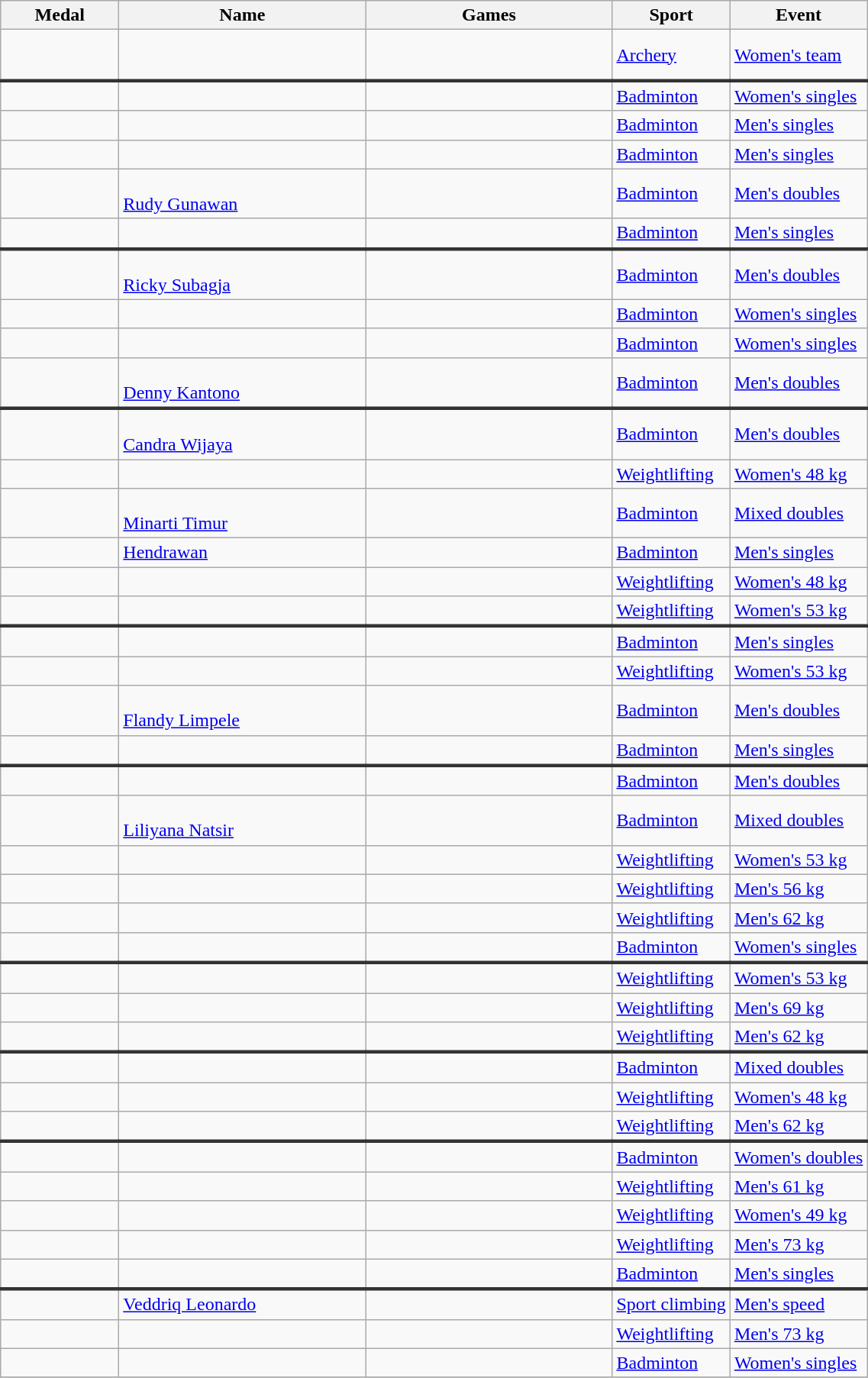<table class="wikitable sortable" style="font-size: 100%;">
<tr>
<th style="width:6em">Medal</th>
<th style="width:13em">Name</th>
<th style="width:13em">Games</th>
<th>Sport</th>
<th>Event</th>
</tr>
<tr>
<td></td>
<td><br><br></td>
<td></td>
<td> <a href='#'>Archery</a></td>
<td><a href='#'>Women's team</a></td>
</tr>
<tr style="border-top: 3px solid #333333;">
<td></td>
<td></td>
<td></td>
<td> <a href='#'>Badminton</a></td>
<td><a href='#'>Women's singles</a></td>
</tr>
<tr>
<td></td>
<td></td>
<td></td>
<td> <a href='#'>Badminton</a></td>
<td><a href='#'>Men's singles</a></td>
</tr>
<tr>
<td></td>
<td></td>
<td></td>
<td> <a href='#'>Badminton</a></td>
<td><a href='#'>Men's singles</a></td>
</tr>
<tr>
<td></td>
<td><br><a href='#'>Rudy Gunawan</a></td>
<td></td>
<td> <a href='#'>Badminton</a></td>
<td><a href='#'>Men's doubles</a></td>
</tr>
<tr>
<td></td>
<td></td>
<td></td>
<td> <a href='#'>Badminton</a></td>
<td><a href='#'>Men's singles</a></td>
</tr>
<tr style="border-top: 3px solid #333333;">
<td></td>
<td><br><a href='#'>Ricky Subagja</a></td>
<td></td>
<td> <a href='#'>Badminton</a></td>
<td><a href='#'>Men's doubles</a></td>
</tr>
<tr>
<td></td>
<td></td>
<td></td>
<td> <a href='#'>Badminton</a></td>
<td><a href='#'>Women's singles</a></td>
</tr>
<tr>
<td></td>
<td></td>
<td></td>
<td> <a href='#'>Badminton</a></td>
<td><a href='#'>Women's singles</a></td>
</tr>
<tr>
<td></td>
<td><br><a href='#'>Denny Kantono</a></td>
<td></td>
<td> <a href='#'>Badminton</a></td>
<td><a href='#'>Men's doubles</a></td>
</tr>
<tr style="border-top: 3px solid #333333;">
<td></td>
<td><br><a href='#'>Candra Wijaya</a></td>
<td></td>
<td> <a href='#'>Badminton</a></td>
<td><a href='#'>Men's doubles</a></td>
</tr>
<tr>
<td></td>
<td></td>
<td></td>
<td> <a href='#'>Weightlifting</a></td>
<td><a href='#'>Women's 48 kg</a></td>
</tr>
<tr>
<td></td>
<td><br><a href='#'>Minarti Timur</a></td>
<td></td>
<td> <a href='#'>Badminton</a></td>
<td><a href='#'>Mixed doubles</a></td>
</tr>
<tr>
<td></td>
<td><a href='#'>Hendrawan</a></td>
<td></td>
<td> <a href='#'>Badminton</a></td>
<td><a href='#'>Men's singles</a></td>
</tr>
<tr>
<td></td>
<td></td>
<td></td>
<td> <a href='#'>Weightlifting</a></td>
<td><a href='#'>Women's 48 kg</a></td>
</tr>
<tr>
<td></td>
<td></td>
<td></td>
<td> <a href='#'>Weightlifting</a></td>
<td><a href='#'>Women's 53 kg</a></td>
</tr>
<tr style="border-top: 3px solid #333333;">
<td></td>
<td></td>
<td></td>
<td> <a href='#'>Badminton</a></td>
<td><a href='#'>Men's singles</a></td>
</tr>
<tr>
<td></td>
<td></td>
<td></td>
<td> <a href='#'>Weightlifting</a></td>
<td><a href='#'>Women's 53 kg</a></td>
</tr>
<tr>
<td></td>
<td><br><a href='#'>Flandy Limpele</a></td>
<td></td>
<td> <a href='#'>Badminton</a></td>
<td><a href='#'>Men's doubles</a></td>
</tr>
<tr>
<td></td>
<td></td>
<td></td>
<td> <a href='#'>Badminton</a></td>
<td><a href='#'>Men's singles</a></td>
</tr>
<tr style="border-top: 3px solid #333333;">
<td></td>
<td><br></td>
<td></td>
<td> <a href='#'>Badminton</a></td>
<td><a href='#'>Men's doubles</a></td>
</tr>
<tr>
<td></td>
<td><br><a href='#'>Liliyana Natsir</a></td>
<td></td>
<td> <a href='#'>Badminton</a></td>
<td><a href='#'>Mixed doubles</a></td>
</tr>
<tr>
<td></td>
<td></td>
<td></td>
<td> <a href='#'>Weightlifting</a></td>
<td><a href='#'>Women's 53 kg</a></td>
</tr>
<tr>
<td></td>
<td></td>
<td></td>
<td> <a href='#'>Weightlifting</a></td>
<td><a href='#'>Men's 56 kg</a></td>
</tr>
<tr>
<td></td>
<td></td>
<td></td>
<td> <a href='#'>Weightlifting</a></td>
<td><a href='#'>Men's 62 kg</a></td>
</tr>
<tr>
<td></td>
<td></td>
<td></td>
<td> <a href='#'>Badminton</a></td>
<td><a href='#'>Women's singles</a></td>
</tr>
<tr style="border-top: 3px solid #333333;">
<td></td>
<td></td>
<td></td>
<td> <a href='#'>Weightlifting</a></td>
<td><a href='#'>Women's 53 kg</a></td>
</tr>
<tr>
<td></td>
<td></td>
<td></td>
<td> <a href='#'>Weightlifting</a></td>
<td><a href='#'>Men's 69 kg</a></td>
</tr>
<tr>
<td></td>
<td></td>
<td></td>
<td> <a href='#'>Weightlifting</a></td>
<td><a href='#'>Men's 62 kg</a></td>
</tr>
<tr style="border-top: 3px solid #333333;">
<td></td>
<td><br></td>
<td></td>
<td> <a href='#'>Badminton</a></td>
<td><a href='#'>Mixed doubles</a></td>
</tr>
<tr>
<td></td>
<td></td>
<td></td>
<td> <a href='#'>Weightlifting</a></td>
<td><a href='#'>Women's 48 kg</a></td>
</tr>
<tr>
<td></td>
<td></td>
<td></td>
<td> <a href='#'>Weightlifting</a></td>
<td><a href='#'>Men's 62 kg</a></td>
</tr>
<tr style="border-top: 3px solid #333333;">
<td></td>
<td><br></td>
<td></td>
<td> <a href='#'>Badminton</a></td>
<td><a href='#'>Women's doubles</a></td>
</tr>
<tr>
<td></td>
<td></td>
<td></td>
<td> <a href='#'>Weightlifting</a></td>
<td><a href='#'>Men's 61 kg</a></td>
</tr>
<tr>
<td></td>
<td></td>
<td></td>
<td> <a href='#'>Weightlifting</a></td>
<td><a href='#'>Women's 49 kg</a></td>
</tr>
<tr>
<td></td>
<td></td>
<td></td>
<td> <a href='#'>Weightlifting</a></td>
<td><a href='#'>Men's 73 kg</a></td>
</tr>
<tr>
<td></td>
<td></td>
<td></td>
<td> <a href='#'>Badminton</a></td>
<td><a href='#'>Men's singles</a></td>
</tr>
<tr style="border-top: 3px solid #333333;">
<td></td>
<td><a href='#'>Veddriq Leonardo</a></td>
<td></td>
<td> <a href='#'>Sport climbing</a></td>
<td><a href='#'>Men's speed</a></td>
</tr>
<tr>
<td></td>
<td></td>
<td></td>
<td> <a href='#'>Weightlifting</a></td>
<td><a href='#'>Men's 73 kg</a></td>
</tr>
<tr>
<td></td>
<td></td>
<td></td>
<td> <a href='#'>Badminton</a></td>
<td><a href='#'>Women's singles</a></td>
</tr>
<tr>
</tr>
</table>
